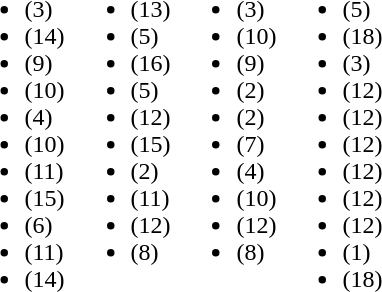<table>
<tr>
<td valign=top><br><ul><li> (3)</li><li> (14)</li><li> (9)</li><li> (10)</li><li> (4)</li><li> (10)</li><li> (11)</li><li> (15)</li><li> (6)</li><li> (11)</li><li> (14)</li></ul></td>
<td valign=top><br><ul><li> (13)</li><li> (5)</li><li> (16)</li><li> (5)</li><li> (12)</li><li> (15)</li><li> (2)</li><li> (11)</li><li> (12)</li><li> (8)</li></ul></td>
<td valign=top><br><ul><li> (3)</li><li> (10)</li><li> (9)</li><li> (2)</li><li> (2)</li><li> (7)</li><li> (4)</li><li> (10)</li><li> (12)</li><li> (8)</li></ul></td>
<td valign=top><br><ul><li> (5)</li><li> (18)</li><li> (3)</li><li> (12)</li><li> (12)</li><li> (12)</li><li> (12)</li><li> (12)</li><li> (12)</li><li> (1)</li><li> (18)</li></ul></td>
</tr>
</table>
